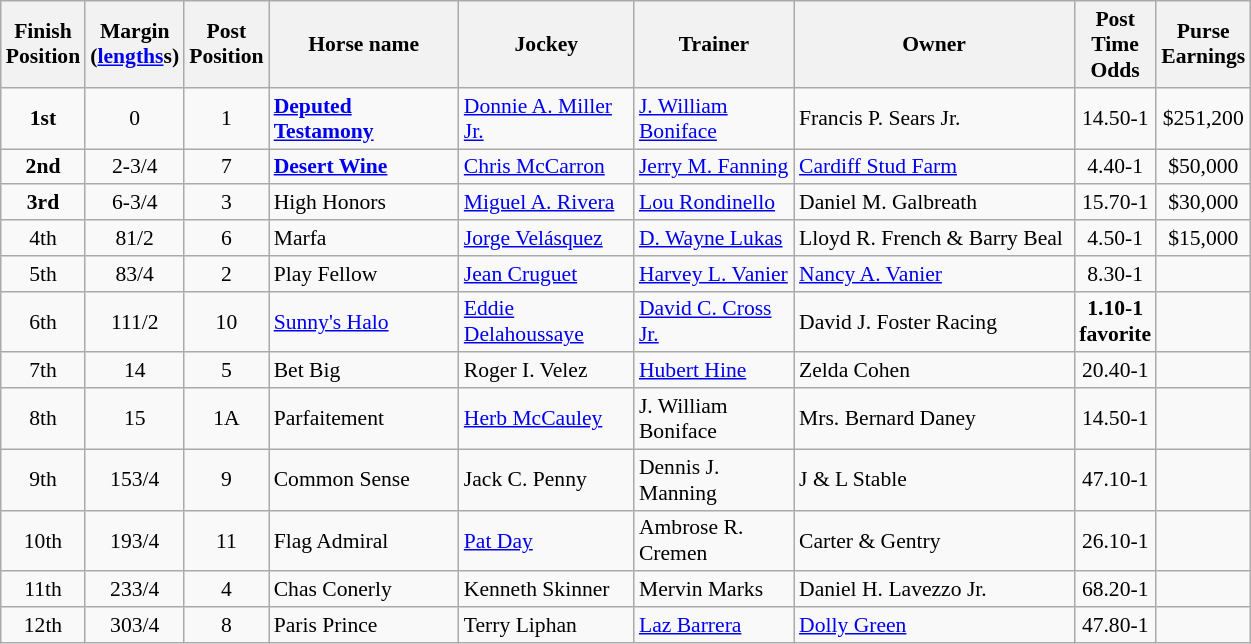<table class="wikitable sortable" | border="2" cellpadding="1" style="border-collapse: collapse; font-size:90%">
<tr>
<th width="45px">Finish <br> Position</th>
<th width="45px">Margin<br> <span>(<a href='#'>lengths</a>s)</span></th>
<th width="40px">Post <br> Position</th>
<th width="120px">Horse name</th>
<th width="110px">Jockey</th>
<th width="100px">Trainer</th>
<th width="180px">Owner</th>
<th width="35px">Post Time <br> Odds</th>
<th width="30px">Purse <br> Earnings</th>
</tr>
<tr>
<td align=center><strong>1<span>st</span></strong></td>
<td align=center>0</td>
<td align=center>1</td>
<td><strong><a href='#'>Deputed Testamony</a></strong></td>
<td><a href='#'>Donnie A. Miller Jr.</a></td>
<td><a href='#'>J. William Boniface</a></td>
<td>Francis P. Sears Jr.</td>
<td align=center>14.50-1</td>
<td align=center>$251,200</td>
</tr>
<tr>
<td align=center><strong>2<span>nd</span></strong></td>
<td align=center>2-<span>3/4</span></td>
<td align=center>7</td>
<td><strong><a href='#'>Desert Wine</a></strong></td>
<td><a href='#'>Chris McCarron</a></td>
<td><a href='#'>Jerry M. Fanning</a></td>
<td><a href='#'>Cardiff Stud Farm</a></td>
<td align=center>4.40-1</td>
<td align=center>$50,000</td>
</tr>
<tr>
<td align=center><strong>3<span>rd</span></strong></td>
<td align=center>6-<span>3/4</span></td>
<td align=center>3</td>
<td>High Honors</td>
<td><a href='#'>Miguel A. Rivera</a></td>
<td><a href='#'>Lou Rondinello</a></td>
<td>Daniel M. Galbreath</td>
<td align=center>15.70-1</td>
<td align=center>$30,000</td>
</tr>
<tr>
<td align=center>4<span>th</span></td>
<td align=center>8<span>1/2</span></td>
<td align=center>6</td>
<td>Marfa</td>
<td><a href='#'>Jorge Velásquez</a></td>
<td><a href='#'>D. Wayne Lukas</a></td>
<td>Lloyd R. French & Barry Beal</td>
<td align=center>4.50-1</td>
<td align=center>$15,000</td>
</tr>
<tr>
<td align=center>5<span>th</span></td>
<td align=center>8<span>3/4</span></td>
<td align=center>2</td>
<td>Play Fellow</td>
<td><a href='#'>Jean Cruguet</a></td>
<td><a href='#'>Harvey L. Vanier</a></td>
<td><a href='#'>Nancy A. Vanier</a></td>
<td align=center>8.30-1</td>
<td align=center></td>
</tr>
<tr>
<td align=center>6<span>th</span></td>
<td align=center>11<span>1/2</span></td>
<td align=center>10</td>
<td><a href='#'>Sunny's Halo</a></td>
<td><a href='#'>Eddie Delahoussaye</a></td>
<td><a href='#'>David C. Cross Jr.</a></td>
<td>David J. Foster Racing</td>
<td align=center><strong>1.10-1</strong><br><strong><span>favorite</span></strong></td>
<td></td>
</tr>
<tr>
<td align=center>7<span>th</span></td>
<td align=center>14</td>
<td align=center>5</td>
<td>Bet Big</td>
<td>Roger I. Velez</td>
<td><a href='#'>Hubert Hine</a></td>
<td>Zelda Cohen</td>
<td align=center>20.40-1</td>
<td></td>
</tr>
<tr>
<td align=center>8<span>th</span></td>
<td align=center>15</td>
<td align=center>1A</td>
<td>Parfaitement</td>
<td><a href='#'>Herb McCauley</a></td>
<td>J. William Boniface</td>
<td>Mrs. Bernard Daney</td>
<td align=center>14.50-1</td>
<td></td>
</tr>
<tr>
<td align=center>9<span>th</span></td>
<td align=center>15<span>3/4</span></td>
<td align=center>9</td>
<td>Common Sense</td>
<td>Jack C. Penny</td>
<td>Dennis J. Manning</td>
<td>J & L Stable</td>
<td align=center>47.10-1</td>
<td></td>
</tr>
<tr>
<td align=center>10<span>th</span></td>
<td align=center>19<span>3/4</span></td>
<td align=center>11</td>
<td>Flag Admiral</td>
<td><a href='#'>Pat Day</a></td>
<td>Ambrose R. Cremen</td>
<td>Carter & Gentry</td>
<td align=center>26.10-1</td>
<td></td>
</tr>
<tr>
<td align=center>11<span>th</span></td>
<td align=center>23<span>3/4</span></td>
<td align=center>4</td>
<td>Chas Conerly</td>
<td>Kenneth Skinner</td>
<td>Mervin Marks</td>
<td>Daniel H. Lavezzo Jr.</td>
<td align=center>68.20-1</td>
<td></td>
</tr>
<tr>
<td align=center>12<span>th</span></td>
<td align=center>30<span>3/4</span></td>
<td align=center>8</td>
<td>Paris Prince</td>
<td>Terry Liphan</td>
<td><a href='#'>Laz Barrera</a></td>
<td><a href='#'>Dolly Green</a></td>
<td align=center>47.80-1</td>
<td></td>
</tr>
</table>
